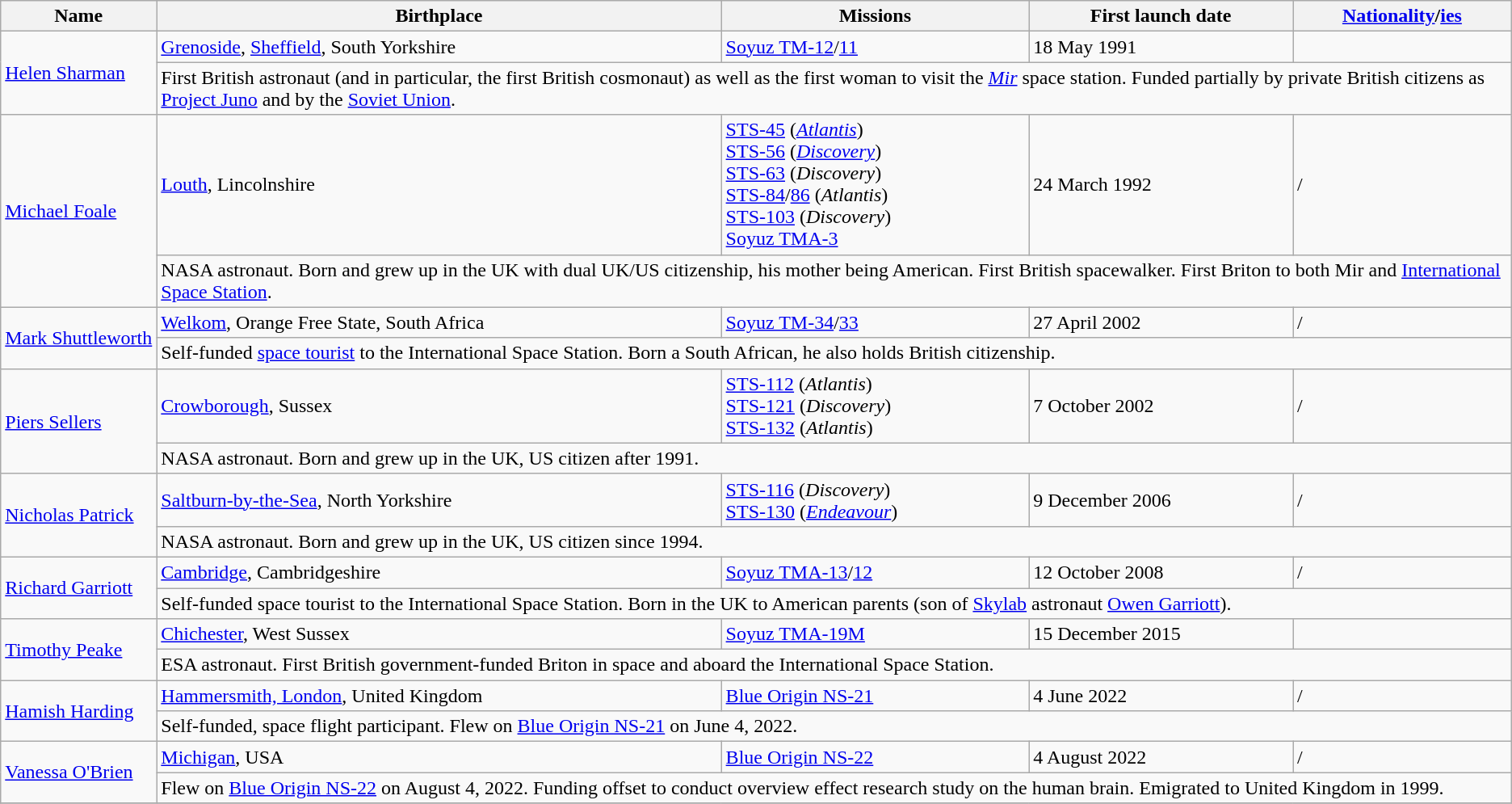<table class="wikitable">
<tr>
<th>Name</th>
<th>Birthplace</th>
<th>Missions</th>
<th style="white-space:nowrap;">First launch date</th>
<th><a href='#'>Nationality</a>/<a href='#'>ies</a></th>
</tr>
<tr>
<td style="white-space:nowrap;" rowspan="2"><a href='#'>Helen Sharman</a></td>
<td style="white-space:nowrap;"><a href='#'>Grenoside</a>, <a href='#'>Sheffield</a>, South Yorkshire</td>
<td style="white-space:nowrap;"><a href='#'>Soyuz TM-12</a>/<a href='#'>11</a></td>
<td>18 May 1991</td>
<td></td>
</tr>
<tr>
<td colspan="4">First British astronaut (and in particular, the first British cosmonaut) as well as the first woman to visit the <em><a href='#'>Mir</a></em> space station. Funded partially by private British citizens as <a href='#'>Project Juno</a> and by the <a href='#'>Soviet Union</a>.</td>
</tr>
<tr>
<td style="white-space:nowrap;" rowspan="2"><a href='#'>Michael Foale</a></td>
<td style="white-space:nowrap;"><a href='#'>Louth</a>, Lincolnshire</td>
<td style="white-space:nowrap;"><a href='#'>STS-45</a> (<a href='#'><em>Atlantis</em></a>)<br><a href='#'>STS-56</a> (<a href='#'><em>Discovery</em></a>)<br><a href='#'>STS-63</a> (<em>Discovery</em>)<br><a href='#'>STS-84</a>/<a href='#'>86</a> (<em>Atlantis</em>)<br><a href='#'>STS-103</a> (<em>Discovery</em>)<br><a href='#'>Soyuz TMA-3</a></td>
<td>24 March 1992</td>
<td> / </td>
</tr>
<tr>
<td colspan="4">NASA astronaut. Born and grew up in the UK with dual UK/US citizenship, his mother being American. First British spacewalker. First Briton to both Mir and <a href='#'>International Space Station</a>.</td>
</tr>
<tr>
<td style="white-space:nowrap;" rowspan="2"><a href='#'>Mark Shuttleworth</a></td>
<td style="white-space:nowrap;"><a href='#'>Welkom</a>, Orange Free State, South Africa</td>
<td style="white-space:nowrap;"><a href='#'>Soyuz TM-34</a>/<a href='#'>33</a></td>
<td>27 April 2002</td>
<td> / </td>
</tr>
<tr>
<td colspan="4">Self-funded <a href='#'>space tourist</a> to the International Space Station. Born a South African, he also holds British citizenship.</td>
</tr>
<tr>
<td style="white-space:nowrap;" rowspan="2"><a href='#'>Piers Sellers</a></td>
<td style="white-space:nowrap;"><a href='#'>Crowborough</a>, Sussex</td>
<td style="white-space:nowrap;"><a href='#'>STS-112</a> (<em>Atlantis</em>)<br><a href='#'>STS-121</a> (<em>Discovery</em>)<br><a href='#'>STS-132</a> (<em>Atlantis</em>)</td>
<td>7 October 2002</td>
<td> / </td>
</tr>
<tr>
<td colspan="4">NASA astronaut. Born and grew up in the UK, US citizen after 1991.</td>
</tr>
<tr>
<td style="white-space:nowrap;" rowspan="2"><a href='#'>Nicholas Patrick</a></td>
<td style="white-space:nowrap;"><a href='#'>Saltburn-by-the-Sea</a>, North Yorkshire</td>
<td style="white-space:nowrap;"><a href='#'>STS-116</a> (<em>Discovery</em>)<br><a href='#'>STS-130</a> (<a href='#'><em>Endeavour</em></a>)</td>
<td>9 December 2006</td>
<td> / </td>
</tr>
<tr>
<td colspan="4">NASA astronaut. Born and grew up in the UK, US citizen since 1994.</td>
</tr>
<tr>
<td style="white-space:nowrap;" rowspan="2"><a href='#'>Richard Garriott</a></td>
<td style="white-space:nowrap;"><a href='#'>Cambridge</a>, Cambridgeshire</td>
<td style="white-space:nowrap;"><a href='#'>Soyuz TMA-13</a>/<a href='#'>12</a></td>
<td>12 October 2008</td>
<td> / </td>
</tr>
<tr>
<td colspan="4">Self-funded space tourist to the International Space Station. Born in the UK to American parents (son of <a href='#'>Skylab</a> astronaut <a href='#'>Owen Garriott</a>).</td>
</tr>
<tr>
<td style="white-space:nowrap;" rowspan="2"><a href='#'>Timothy Peake</a></td>
<td style="white-space:nowrap;"><a href='#'>Chichester</a>, West Sussex</td>
<td style="white-space:nowrap;"><a href='#'>Soyuz TMA-19M</a></td>
<td>15 December 2015</td>
<td></td>
</tr>
<tr>
<td colspan="4">ESA astronaut. First British government-funded Briton in space and aboard the International Space Station.</td>
</tr>
<tr>
<td style="white-space:nowrap;" rowspan="2"><a href='#'>Hamish Harding</a></td>
<td style="white-space:nowrap;"><a href='#'>Hammersmith, London</a>, United Kingdom</td>
<td style="white-space:nowrap;"><a href='#'>Blue Origin NS-21</a></td>
<td>4 June 2022</td>
<td> / </td>
</tr>
<tr>
<td colspan="4">Self-funded, space flight participant. Flew on <a href='#'>Blue Origin NS-21</a> on June 4, 2022.</td>
</tr>
<tr>
<td style="white-space:nowrap;" rowspan="2"><a href='#'>Vanessa O'Brien</a></td>
<td style="white-space:nowrap;"><a href='#'>Michigan</a>, USA</td>
<td style="white-space:nowrap;"><a href='#'>Blue Origin NS-22</a></td>
<td>4 August 2022</td>
<td> / </td>
</tr>
<tr>
<td colspan="4">Flew on <a href='#'>Blue Origin NS-22</a> on August 4, 2022. Funding offset to conduct overview effect research study on the human brain. Emigrated to United Kingdom in 1999.</td>
</tr>
<tr>
</tr>
</table>
